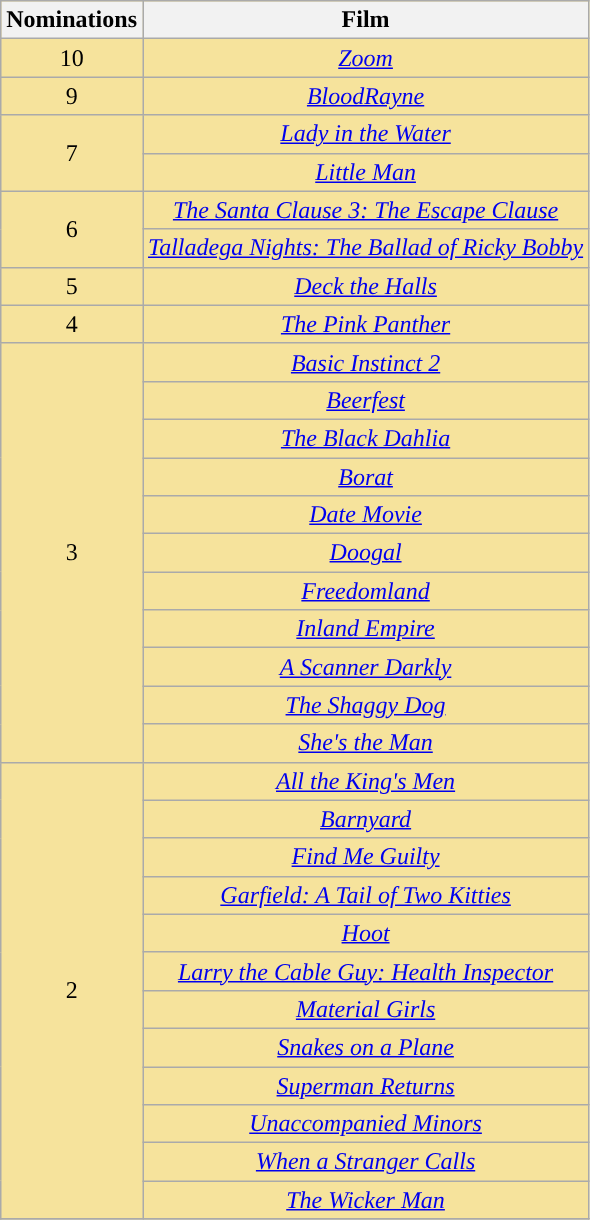<table class="wikitable sortable" rowspan=2 style="text-align: center; background: #f6e39c">
<tr>
<th scope="col" width="55">Nominations</th>
<th scope="col" align="center">Film</th>
</tr>
<tr>
<td>10</td>
<td><em><a href='#'>Zoom</a></em></td>
</tr>
<tr>
<td>9</td>
<td><em><a href='#'>BloodRayne</a></em></td>
</tr>
<tr>
<td rowspan="2" style="text-align:center">7</td>
<td><em><a href='#'>Lady in the Water</a></em></td>
</tr>
<tr>
<td><em><a href='#'>Little Man</a></em></td>
</tr>
<tr>
<td rowspan="2" style="text-align:center">6</td>
<td><em><a href='#'>The Santa Clause 3: The Escape Clause</a></em></td>
</tr>
<tr>
<td><em><a href='#'>Talladega Nights: The Ballad of Ricky Bobby</a></em></td>
</tr>
<tr>
<td>5</td>
<td><em><a href='#'>Deck the Halls</a></em></td>
</tr>
<tr>
<td>4</td>
<td><em><a href='#'>The Pink Panther</a></em></td>
</tr>
<tr>
<td rowspan="11" style="text-align:center">3</td>
<td><em><a href='#'>Basic Instinct 2</a></em></td>
</tr>
<tr>
<td><em><a href='#'>Beerfest</a></em></td>
</tr>
<tr>
<td><em><a href='#'>The Black Dahlia</a></em></td>
</tr>
<tr>
<td><em><a href='#'>Borat</a></em></td>
</tr>
<tr>
<td><em><a href='#'>Date Movie</a></em></td>
</tr>
<tr>
<td><em><a href='#'>Doogal</a></em></td>
</tr>
<tr>
<td><em><a href='#'>Freedomland</a></em></td>
</tr>
<tr>
<td><em><a href='#'>Inland Empire</a></em></td>
</tr>
<tr>
<td><em><a href='#'>A Scanner Darkly</a></em></td>
</tr>
<tr>
<td><em><a href='#'>The Shaggy Dog</a></em></td>
</tr>
<tr>
<td><em><a href='#'>She's the Man</a></em></td>
</tr>
<tr>
<td rowspan="12" style="text-align:center">2</td>
<td><em><a href='#'>All the King's Men</a></em></td>
</tr>
<tr>
<td><em><a href='#'>Barnyard</a></em></td>
</tr>
<tr>
<td><em><a href='#'>Find Me Guilty</a></em></td>
</tr>
<tr>
<td><em><a href='#'>Garfield: A Tail of Two Kitties</a></em></td>
</tr>
<tr>
<td><em><a href='#'>Hoot</a></em></td>
</tr>
<tr>
<td><em><a href='#'>Larry the Cable Guy: Health Inspector</a></em></td>
</tr>
<tr>
<td><em><a href='#'>Material Girls</a></em></td>
</tr>
<tr>
<td><em><a href='#'>Snakes on a Plane</a></em></td>
</tr>
<tr>
<td><em><a href='#'>Superman Returns</a></em></td>
</tr>
<tr>
<td><em><a href='#'>Unaccompanied Minors</a></em></td>
</tr>
<tr>
<td><em><a href='#'>When a Stranger Calls</a></em></td>
</tr>
<tr>
<td><em><a href='#'>The Wicker Man</a></em></td>
</tr>
<tr>
</tr>
</table>
